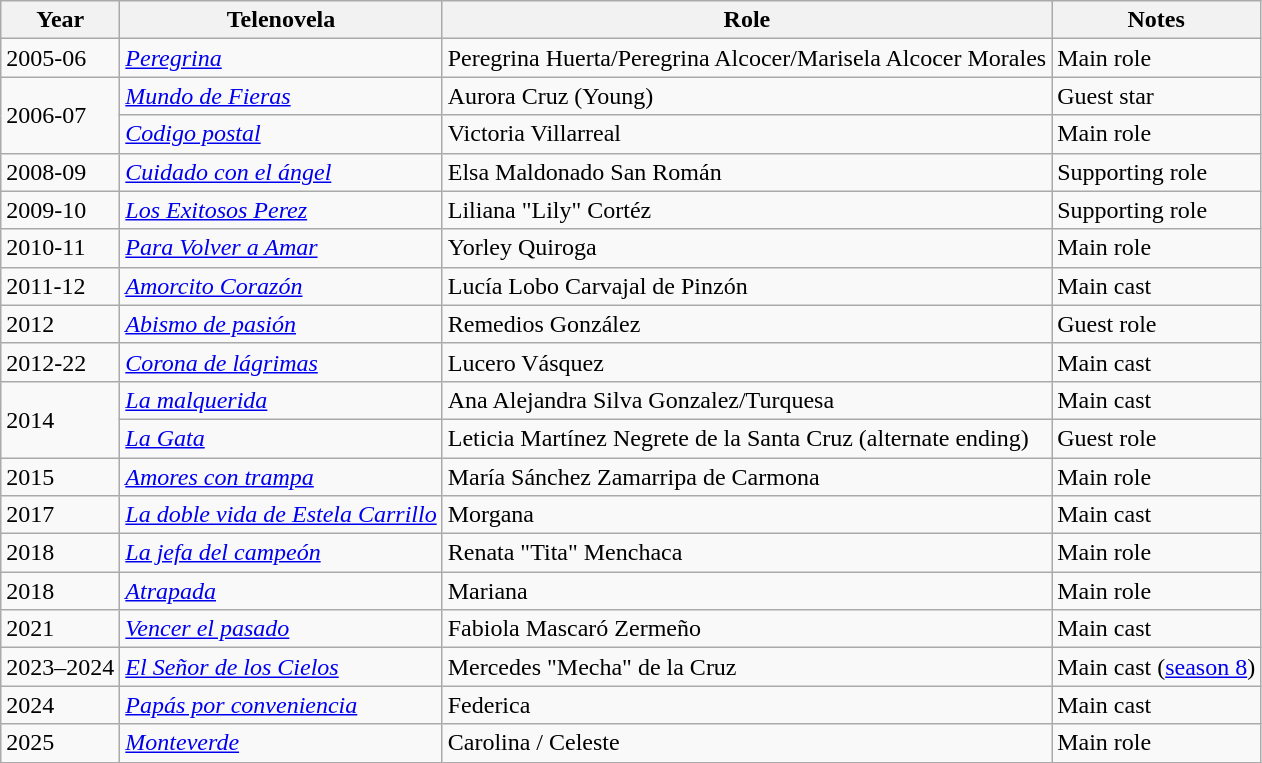<table class="wikitable">
<tr>
<th>Year</th>
<th>Telenovela</th>
<th>Role</th>
<th>Notes</th>
</tr>
<tr>
<td>2005-06</td>
<td><em><a href='#'>Peregrina</a></em></td>
<td>Peregrina Huerta/Peregrina Alcocer/Marisela Alcocer Morales</td>
<td>Main role</td>
</tr>
<tr>
<td rowspan=2>2006-07</td>
<td><em><a href='#'>Mundo de Fieras</a></em></td>
<td>Aurora Cruz (Young)</td>
<td>Guest star</td>
</tr>
<tr>
<td><em><a href='#'>Codigo postal</a></em></td>
<td>Victoria Villarreal</td>
<td>Main role</td>
</tr>
<tr>
<td>2008-09</td>
<td><em><a href='#'>Cuidado con el ángel</a></em></td>
<td>Elsa Maldonado San Román</td>
<td>Supporting role</td>
</tr>
<tr>
<td>2009-10</td>
<td><em><a href='#'>Los Exitosos Perez</a></em></td>
<td>Liliana "Lily" Cortéz</td>
<td>Supporting role</td>
</tr>
<tr>
<td>2010-11</td>
<td><em><a href='#'>Para Volver a Amar</a></em></td>
<td>Yorley Quiroga</td>
<td>Main role</td>
</tr>
<tr>
<td>2011-12</td>
<td><em> <a href='#'>Amorcito Corazón</a></em></td>
<td>Lucía Lobo Carvajal de Pinzón</td>
<td>Main cast</td>
</tr>
<tr>
<td>2012</td>
<td><em><a href='#'>Abismo de pasión</a></em></td>
<td>Remedios González</td>
<td>Guest role</td>
</tr>
<tr>
<td>2012-22</td>
<td><em><a href='#'>Corona de lágrimas</a></em></td>
<td>Lucero Vásquez</td>
<td>Main cast</td>
</tr>
<tr>
<td rowspan=2>2014</td>
<td><em><a href='#'>La malquerida</a></em></td>
<td>Ana Alejandra Silva Gonzalez/Turquesa</td>
<td>Main cast</td>
</tr>
<tr>
<td><em><a href='#'>La Gata</a></em></td>
<td>Leticia Martínez Negrete de la Santa Cruz (alternate ending)</td>
<td>Guest role</td>
</tr>
<tr>
<td>2015</td>
<td><em><a href='#'>Amores con trampa</a></em></td>
<td>María Sánchez Zamarripa de Carmona</td>
<td>Main role</td>
</tr>
<tr>
<td>2017</td>
<td><em><a href='#'>La doble vida de Estela Carrillo</a></em></td>
<td>Morgana</td>
<td>Main cast</td>
</tr>
<tr>
<td>2018</td>
<td><em><a href='#'>La jefa del campeón</a></em></td>
<td>Renata "Tita" Menchaca</td>
<td>Main role</td>
</tr>
<tr>
<td>2018</td>
<td><em><a href='#'>Atrapada</a></em></td>
<td>Mariana</td>
<td>Main role</td>
</tr>
<tr>
<td>2021</td>
<td><em><a href='#'>Vencer el pasado</a></em></td>
<td>Fabiola Mascaró Zermeño</td>
<td>Main cast</td>
</tr>
<tr>
<td>2023–2024</td>
<td><em><a href='#'>El Señor de los Cielos</a></em></td>
<td>Mercedes "Mecha" de la Cruz</td>
<td>Main cast (<a href='#'>season 8</a>)</td>
</tr>
<tr>
<td>2024</td>
<td><em><a href='#'>Papás por conveniencia</a></em></td>
<td>Federica</td>
<td>Main cast</td>
</tr>
<tr>
<td>2025</td>
<td><em><a href='#'>Monteverde</a></em></td>
<td>Carolina / Celeste</td>
<td>Main role</td>
</tr>
</table>
